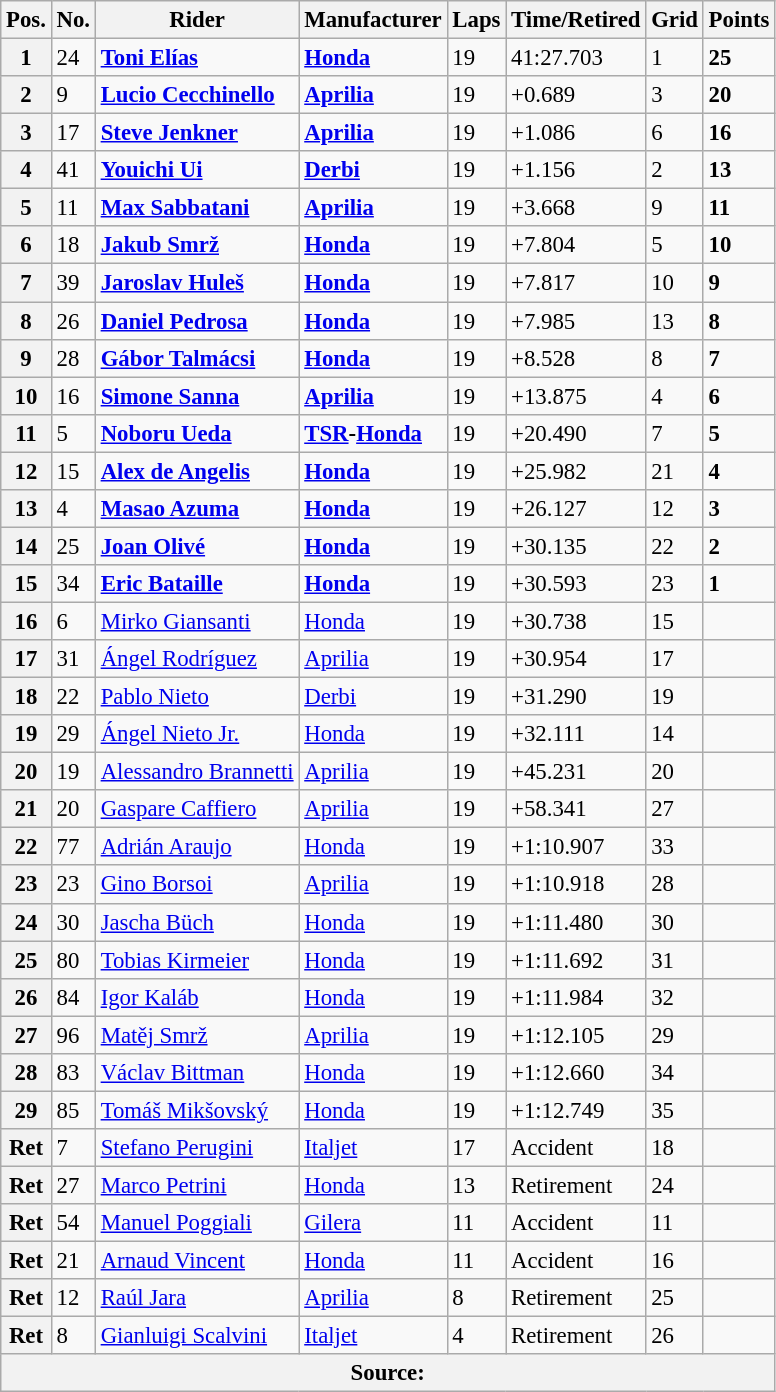<table class="wikitable" style="font-size: 95%;">
<tr>
<th>Pos.</th>
<th>No.</th>
<th>Rider</th>
<th>Manufacturer</th>
<th>Laps</th>
<th>Time/Retired</th>
<th>Grid</th>
<th>Points</th>
</tr>
<tr>
<th>1</th>
<td>24</td>
<td> <strong><a href='#'>Toni Elías</a></strong></td>
<td><strong><a href='#'>Honda</a></strong></td>
<td>19</td>
<td>41:27.703</td>
<td>1</td>
<td><strong>25</strong></td>
</tr>
<tr>
<th>2</th>
<td>9</td>
<td> <strong><a href='#'>Lucio Cecchinello</a></strong></td>
<td><strong><a href='#'>Aprilia</a></strong></td>
<td>19</td>
<td>+0.689</td>
<td>3</td>
<td><strong>20</strong></td>
</tr>
<tr>
<th>3</th>
<td>17</td>
<td> <strong><a href='#'>Steve Jenkner</a></strong></td>
<td><strong><a href='#'>Aprilia</a></strong></td>
<td>19</td>
<td>+1.086</td>
<td>6</td>
<td><strong>16</strong></td>
</tr>
<tr>
<th>4</th>
<td>41</td>
<td> <strong><a href='#'>Youichi Ui</a></strong></td>
<td><strong><a href='#'>Derbi</a></strong></td>
<td>19</td>
<td>+1.156</td>
<td>2</td>
<td><strong>13</strong></td>
</tr>
<tr>
<th>5</th>
<td>11</td>
<td> <strong><a href='#'>Max Sabbatani</a></strong></td>
<td><strong><a href='#'>Aprilia</a></strong></td>
<td>19</td>
<td>+3.668</td>
<td>9</td>
<td><strong>11</strong></td>
</tr>
<tr>
<th>6</th>
<td>18</td>
<td> <strong><a href='#'>Jakub Smrž</a></strong></td>
<td><strong><a href='#'>Honda</a></strong></td>
<td>19</td>
<td>+7.804</td>
<td>5</td>
<td><strong>10</strong></td>
</tr>
<tr>
<th>7</th>
<td>39</td>
<td> <strong><a href='#'>Jaroslav Huleš</a></strong></td>
<td><strong><a href='#'>Honda</a></strong></td>
<td>19</td>
<td>+7.817</td>
<td>10</td>
<td><strong>9</strong></td>
</tr>
<tr>
<th>8</th>
<td>26</td>
<td> <strong><a href='#'>Daniel Pedrosa</a></strong></td>
<td><strong><a href='#'>Honda</a></strong></td>
<td>19</td>
<td>+7.985</td>
<td>13</td>
<td><strong>8</strong></td>
</tr>
<tr>
<th>9</th>
<td>28</td>
<td> <strong><a href='#'>Gábor Talmácsi</a></strong></td>
<td><strong><a href='#'>Honda</a></strong></td>
<td>19</td>
<td>+8.528</td>
<td>8</td>
<td><strong>7</strong></td>
</tr>
<tr>
<th>10</th>
<td>16</td>
<td> <strong><a href='#'>Simone Sanna</a></strong></td>
<td><strong><a href='#'>Aprilia</a></strong></td>
<td>19</td>
<td>+13.875</td>
<td>4</td>
<td><strong>6</strong></td>
</tr>
<tr>
<th>11</th>
<td>5</td>
<td> <strong><a href='#'>Noboru Ueda</a></strong></td>
<td><strong><a href='#'>TSR</a>-<a href='#'>Honda</a></strong></td>
<td>19</td>
<td>+20.490</td>
<td>7</td>
<td><strong>5</strong></td>
</tr>
<tr>
<th>12</th>
<td>15</td>
<td> <strong><a href='#'>Alex de Angelis</a></strong></td>
<td><strong><a href='#'>Honda</a></strong></td>
<td>19</td>
<td>+25.982</td>
<td>21</td>
<td><strong>4</strong></td>
</tr>
<tr>
<th>13</th>
<td>4</td>
<td> <strong><a href='#'>Masao Azuma</a></strong></td>
<td><strong><a href='#'>Honda</a></strong></td>
<td>19</td>
<td>+26.127</td>
<td>12</td>
<td><strong>3</strong></td>
</tr>
<tr>
<th>14</th>
<td>25</td>
<td> <strong><a href='#'>Joan Olivé</a></strong></td>
<td><strong><a href='#'>Honda</a></strong></td>
<td>19</td>
<td>+30.135</td>
<td>22</td>
<td><strong>2</strong></td>
</tr>
<tr>
<th>15</th>
<td>34</td>
<td> <strong><a href='#'>Eric Bataille</a></strong></td>
<td><strong><a href='#'>Honda</a></strong></td>
<td>19</td>
<td>+30.593</td>
<td>23</td>
<td><strong>1</strong></td>
</tr>
<tr>
<th>16</th>
<td>6</td>
<td> <a href='#'>Mirko Giansanti</a></td>
<td><a href='#'>Honda</a></td>
<td>19</td>
<td>+30.738</td>
<td>15</td>
<td></td>
</tr>
<tr>
<th>17</th>
<td>31</td>
<td> <a href='#'>Ángel Rodríguez</a></td>
<td><a href='#'>Aprilia</a></td>
<td>19</td>
<td>+30.954</td>
<td>17</td>
<td></td>
</tr>
<tr>
<th>18</th>
<td>22</td>
<td> <a href='#'>Pablo Nieto</a></td>
<td><a href='#'>Derbi</a></td>
<td>19</td>
<td>+31.290</td>
<td>19</td>
<td></td>
</tr>
<tr>
<th>19</th>
<td>29</td>
<td> <a href='#'>Ángel Nieto Jr.</a></td>
<td><a href='#'>Honda</a></td>
<td>19</td>
<td>+32.111</td>
<td>14</td>
<td></td>
</tr>
<tr>
<th>20</th>
<td>19</td>
<td> <a href='#'>Alessandro Brannetti</a></td>
<td><a href='#'>Aprilia</a></td>
<td>19</td>
<td>+45.231</td>
<td>20</td>
<td></td>
</tr>
<tr>
<th>21</th>
<td>20</td>
<td> <a href='#'>Gaspare Caffiero</a></td>
<td><a href='#'>Aprilia</a></td>
<td>19</td>
<td>+58.341</td>
<td>27</td>
<td></td>
</tr>
<tr>
<th>22</th>
<td>77</td>
<td> <a href='#'>Adrián Araujo</a></td>
<td><a href='#'>Honda</a></td>
<td>19</td>
<td>+1:10.907</td>
<td>33</td>
<td></td>
</tr>
<tr>
<th>23</th>
<td>23</td>
<td> <a href='#'>Gino Borsoi</a></td>
<td><a href='#'>Aprilia</a></td>
<td>19</td>
<td>+1:10.918</td>
<td>28</td>
<td></td>
</tr>
<tr>
<th>24</th>
<td>30</td>
<td> <a href='#'>Jascha Büch</a></td>
<td><a href='#'>Honda</a></td>
<td>19</td>
<td>+1:11.480</td>
<td>30</td>
<td></td>
</tr>
<tr>
<th>25</th>
<td>80</td>
<td> <a href='#'>Tobias Kirmeier</a></td>
<td><a href='#'>Honda</a></td>
<td>19</td>
<td>+1:11.692</td>
<td>31</td>
<td></td>
</tr>
<tr>
<th>26</th>
<td>84</td>
<td> <a href='#'>Igor Kaláb</a></td>
<td><a href='#'>Honda</a></td>
<td>19</td>
<td>+1:11.984</td>
<td>32</td>
<td></td>
</tr>
<tr>
<th>27</th>
<td>96</td>
<td> <a href='#'>Matěj Smrž</a></td>
<td><a href='#'>Aprilia</a></td>
<td>19</td>
<td>+1:12.105</td>
<td>29</td>
<td></td>
</tr>
<tr>
<th>28</th>
<td>83</td>
<td> <a href='#'>Václav Bittman</a></td>
<td><a href='#'>Honda</a></td>
<td>19</td>
<td>+1:12.660</td>
<td>34</td>
<td></td>
</tr>
<tr>
<th>29</th>
<td>85</td>
<td> <a href='#'>Tomáš Mikšovský</a></td>
<td><a href='#'>Honda</a></td>
<td>19</td>
<td>+1:12.749</td>
<td>35</td>
<td></td>
</tr>
<tr>
<th>Ret</th>
<td>7</td>
<td> <a href='#'>Stefano Perugini</a></td>
<td><a href='#'>Italjet</a></td>
<td>17</td>
<td>Accident</td>
<td>18</td>
<td></td>
</tr>
<tr>
<th>Ret</th>
<td>27</td>
<td> <a href='#'>Marco Petrini</a></td>
<td><a href='#'>Honda</a></td>
<td>13</td>
<td>Retirement</td>
<td>24</td>
<td></td>
</tr>
<tr>
<th>Ret</th>
<td>54</td>
<td> <a href='#'>Manuel Poggiali</a></td>
<td><a href='#'>Gilera</a></td>
<td>11</td>
<td>Accident</td>
<td>11</td>
<td></td>
</tr>
<tr>
<th>Ret</th>
<td>21</td>
<td> <a href='#'>Arnaud Vincent</a></td>
<td><a href='#'>Honda</a></td>
<td>11</td>
<td>Accident</td>
<td>16</td>
<td></td>
</tr>
<tr>
<th>Ret</th>
<td>12</td>
<td> <a href='#'>Raúl Jara</a></td>
<td><a href='#'>Aprilia</a></td>
<td>8</td>
<td>Retirement</td>
<td>25</td>
<td></td>
</tr>
<tr>
<th>Ret</th>
<td>8</td>
<td> <a href='#'>Gianluigi Scalvini</a></td>
<td><a href='#'>Italjet</a></td>
<td>4</td>
<td>Retirement</td>
<td>26</td>
<td></td>
</tr>
<tr>
<th colspan=8>Source:</th>
</tr>
</table>
